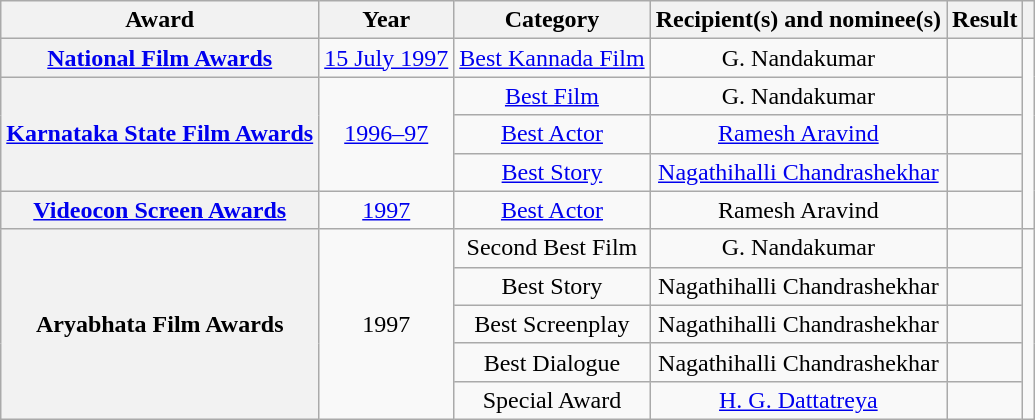<table class="wikitable plainrowheaders sortable" style="text-align:center;">
<tr>
<th scope="col">Award</th>
<th scope="col">Year</th>
<th scope="col">Category</th>
<th scope="col">Recipient(s) and nominee(s)</th>
<th scope="col">Result</th>
<th scope="col" class="unsortable"></th>
</tr>
<tr>
<th scope="row" rowspan="1"><a href='#'>National Film Awards</a></th>
<td rowspan="1"><a href='#'>15 July 1997</a></td>
<td><a href='#'>Best Kannada Film</a></td>
<td>G. Nandakumar</td>
<td></td>
<td rowspan="5"></td>
</tr>
<tr>
<th scope="row" rowspan="3"><a href='#'>Karnataka State Film Awards</a></th>
<td rowspan="3"><a href='#'>1996–97</a></td>
<td><a href='#'>Best Film</a></td>
<td>G. Nandakumar</td>
<td></td>
</tr>
<tr>
<td><a href='#'>Best Actor</a></td>
<td><a href='#'>Ramesh Aravind</a></td>
<td></td>
</tr>
<tr>
<td><a href='#'>Best Story</a></td>
<td><a href='#'>Nagathihalli Chandrashekhar</a></td>
<td></td>
</tr>
<tr>
<th scope="row" rowspan="1"><a href='#'>Videocon Screen Awards</a></th>
<td rowspan="1"><a href='#'>1997</a></td>
<td><a href='#'>Best Actor</a></td>
<td>Ramesh Aravind</td>
<td></td>
</tr>
<tr>
<th scope="row" rowspan="5">Aryabhata Film Awards</th>
<td rowspan="5">1997</td>
<td>Second Best Film</td>
<td>G. Nandakumar</td>
<td></td>
<td rowspan="5"></td>
</tr>
<tr>
<td>Best Story</td>
<td>Nagathihalli Chandrashekhar</td>
<td></td>
</tr>
<tr>
<td>Best Screenplay</td>
<td>Nagathihalli Chandrashekhar</td>
<td></td>
</tr>
<tr>
<td>Best Dialogue</td>
<td>Nagathihalli Chandrashekhar</td>
<td></td>
</tr>
<tr>
<td>Special Award</td>
<td><a href='#'>H. G. Dattatreya</a></td>
<td></td>
</tr>
</table>
